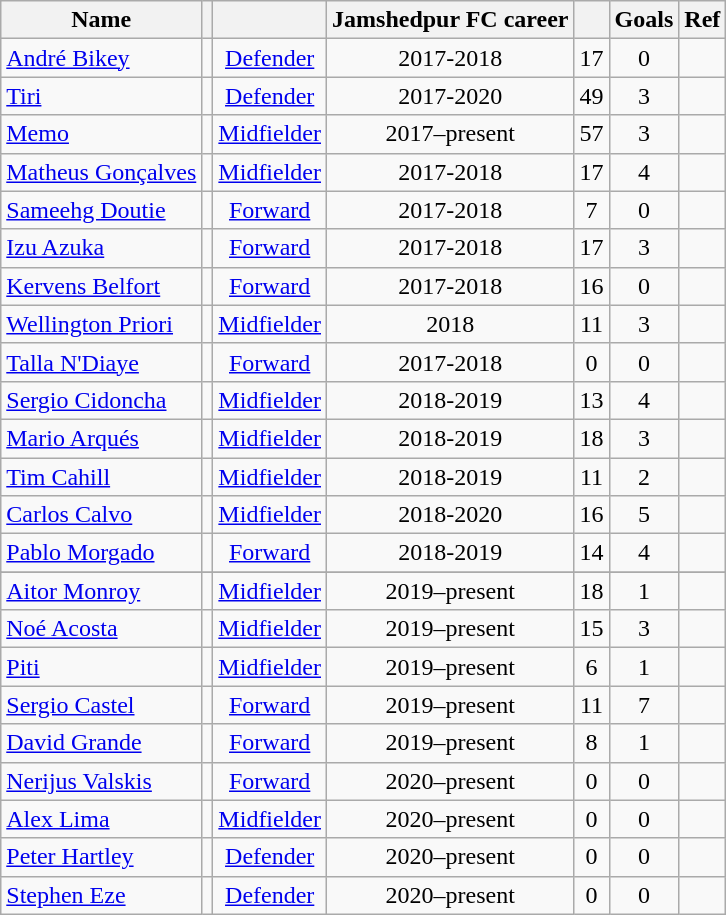<table class="wikitable sortable" style="text-align:center;">
<tr>
<th>Name</th>
<th></th>
<th></th>
<th>Jamshedpur FC career</th>
<th data-sort-type="number"></th>
<th data-sort-type="number">Goals</th>
<th class="unsortable">Ref</th>
</tr>
<tr>
<td align="left"><a href='#'>André Bikey</a></td>
<td></td>
<td data-sort-value=3><a href='#'>Defender</a></td>
<td>2017-2018</td>
<td>17</td>
<td>0</td>
<td></td>
</tr>
<tr>
<td align="left"><a href='#'>Tiri</a></td>
<td></td>
<td data-sort-value=3><a href='#'>Defender</a></td>
<td>2017-2020</td>
<td>49</td>
<td>3</td>
<td></td>
</tr>
<tr>
<td align="left"><a href='#'>Memo</a></td>
<td></td>
<td data-sort-value=3><a href='#'>Midfielder</a></td>
<td>2017–present</td>
<td>57</td>
<td>3</td>
<td></td>
</tr>
<tr>
<td align="left"><a href='#'>Matheus Gonçalves</a></td>
<td></td>
<td data-sort-value=3><a href='#'>Midfielder</a></td>
<td>2017-2018</td>
<td>17</td>
<td>4</td>
<td></td>
</tr>
<tr>
<td align="left"><a href='#'>Sameehg Doutie</a></td>
<td></td>
<td data-sort-value=3><a href='#'>Forward</a></td>
<td>2017-2018</td>
<td>7</td>
<td>0</td>
<td></td>
</tr>
<tr>
<td align="left"><a href='#'>Izu Azuka</a></td>
<td></td>
<td data-sort-value=3><a href='#'>Forward</a></td>
<td>2017-2018</td>
<td>17</td>
<td>3</td>
<td></td>
</tr>
<tr>
<td align="left"><a href='#'>Kervens Belfort</a></td>
<td></td>
<td data-sort-value=3><a href='#'>Forward</a></td>
<td>2017-2018</td>
<td>16</td>
<td>0</td>
<td></td>
</tr>
<tr>
<td align="left"><a href='#'>Wellington Priori</a></td>
<td></td>
<td data-sort-value=3><a href='#'>Midfielder</a></td>
<td>2018</td>
<td>11</td>
<td>3</td>
<td></td>
</tr>
<tr>
<td align="left"><a href='#'>Talla N'Diaye</a></td>
<td></td>
<td data-sort-value=3><a href='#'>Forward</a></td>
<td>2017-2018</td>
<td>0</td>
<td>0</td>
<td></td>
</tr>
<tr>
<td align="left"><a href='#'>Sergio Cidoncha</a></td>
<td></td>
<td data-sort-value=3><a href='#'>Midfielder</a></td>
<td>2018-2019</td>
<td>13</td>
<td>4</td>
<td></td>
</tr>
<tr>
<td align="left"><a href='#'>Mario Arqués</a></td>
<td></td>
<td data-sort-value=3><a href='#'>Midfielder</a></td>
<td>2018-2019</td>
<td>18</td>
<td>3</td>
<td></td>
</tr>
<tr>
<td align="left"><a href='#'>Tim Cahill</a></td>
<td></td>
<td data-sort-value=3><a href='#'>Midfielder</a></td>
<td>2018-2019</td>
<td>11</td>
<td>2</td>
<td></td>
</tr>
<tr>
<td align="left"><a href='#'>Carlos Calvo</a></td>
<td></td>
<td data-sort-value=3><a href='#'>Midfielder</a></td>
<td>2018-2020</td>
<td>16</td>
<td>5</td>
<td></td>
</tr>
<tr>
<td align="left"><a href='#'>Pablo Morgado</a></td>
<td></td>
<td data-sort-value=3><a href='#'>Forward</a></td>
<td>2018-2019</td>
<td>14</td>
<td>4</td>
<td></td>
</tr>
<tr>
</tr>
<tr>
<td align="left"><a href='#'>Aitor Monroy</a></td>
<td></td>
<td data-sort-value=3><a href='#'>Midfielder</a></td>
<td>2019–present</td>
<td>18</td>
<td>1</td>
<td></td>
</tr>
<tr>
<td align="left"><a href='#'>Noé Acosta</a></td>
<td></td>
<td data-sort-value=3><a href='#'>Midfielder</a></td>
<td>2019–present</td>
<td>15</td>
<td>3</td>
<td></td>
</tr>
<tr>
<td align="left"><a href='#'>Piti</a></td>
<td></td>
<td data-sort-value=3><a href='#'>Midfielder</a></td>
<td>2019–present</td>
<td>6</td>
<td>1</td>
<td></td>
</tr>
<tr>
<td align="left"><a href='#'>Sergio Castel</a></td>
<td></td>
<td data-sort-value=3><a href='#'>Forward</a></td>
<td>2019–present</td>
<td>11</td>
<td>7</td>
<td></td>
</tr>
<tr>
<td align="left"><a href='#'>David Grande</a></td>
<td></td>
<td data-sort-value=3><a href='#'>Forward</a></td>
<td>2019–present</td>
<td>8</td>
<td>1</td>
<td></td>
</tr>
<tr>
<td align="left"><a href='#'>Nerijus Valskis</a></td>
<td></td>
<td data-sort-value=3><a href='#'>Forward</a></td>
<td>2020–present</td>
<td>0</td>
<td>0</td>
<td></td>
</tr>
<tr>
<td align="left"><a href='#'>Alex Lima</a></td>
<td></td>
<td data-sort-value=3><a href='#'>Midfielder</a></td>
<td>2020–present</td>
<td>0</td>
<td>0</td>
<td></td>
</tr>
<tr>
<td align="left"><a href='#'>Peter Hartley</a></td>
<td></td>
<td data-sort-value=3><a href='#'>Defender</a></td>
<td>2020–present</td>
<td>0</td>
<td>0</td>
<td></td>
</tr>
<tr>
<td align="left"><a href='#'>Stephen Eze</a></td>
<td></td>
<td data-sort-value=3><a href='#'>Defender</a></td>
<td>2020–present</td>
<td>0</td>
<td>0</td>
<td></td>
</tr>
</table>
